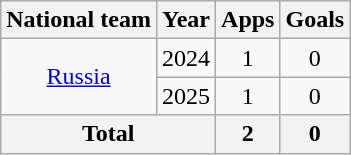<table class="wikitable" style="text-align:center">
<tr>
<th>National team</th>
<th>Year</th>
<th>Apps</th>
<th>Goals</th>
</tr>
<tr>
<td rowspan="2"><a href='#'>Russia</a></td>
<td>2024</td>
<td>1</td>
<td>0</td>
</tr>
<tr>
<td>2025</td>
<td>1</td>
<td>0</td>
</tr>
<tr>
<th colspan="2">Total</th>
<th>2</th>
<th>0</th>
</tr>
</table>
